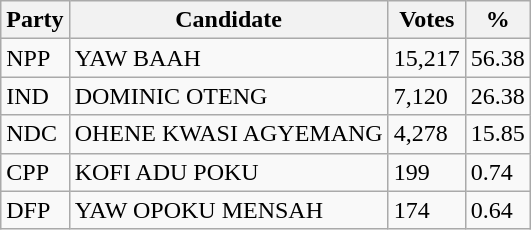<table class="wikitable">
<tr>
<th><strong>Party</strong></th>
<th><strong>Candidate</strong></th>
<th><strong>Votes</strong></th>
<th><strong>%</strong></th>
</tr>
<tr>
<td>NPP</td>
<td>YAW BAAH</td>
<td>15,217</td>
<td>56.38</td>
</tr>
<tr>
<td>IND</td>
<td>DOMINIC OTENG</td>
<td>7,120</td>
<td>26.38</td>
</tr>
<tr>
<td>NDC</td>
<td>OHENE KWASI AGYEMANG</td>
<td>4,278</td>
<td>15.85</td>
</tr>
<tr>
<td>CPP</td>
<td>KOFI ADU POKU</td>
<td>199</td>
<td>0.74</td>
</tr>
<tr>
<td>DFP</td>
<td>YAW OPOKU MENSAH</td>
<td>174</td>
<td>0.64</td>
</tr>
</table>
